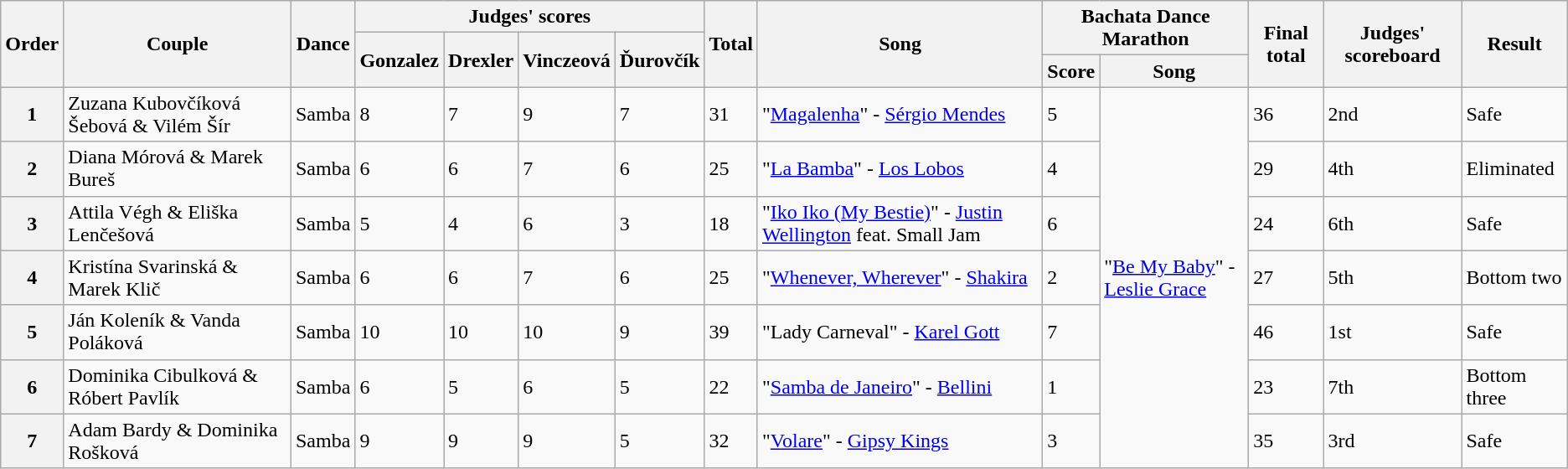<table class="wikitable">
<tr>
<th rowspan="3">Order</th>
<th rowspan="3">Couple</th>
<th rowspan="3">Dance</th>
<th colspan="4">Judges' scores</th>
<th rowspan="3">Total</th>
<th rowspan="3">Song</th>
<th colspan="2" rowspan="2">Bachata Dance Marathon</th>
<th rowspan="3">Final total</th>
<th rowspan="3">Judges' scoreboard</th>
<th rowspan="3">Result</th>
</tr>
<tr>
<th rowspan="2">Gonzalez</th>
<th rowspan="2">Drexler</th>
<th rowspan="2">Vinczeová</th>
<th rowspan="2">Ďurovčík</th>
</tr>
<tr>
<th>Score</th>
<th>Song</th>
</tr>
<tr>
<th>1</th>
<td>Zuzana Kubovčíková Šebová & Vilém Šír</td>
<td>Samba</td>
<td>8</td>
<td>7</td>
<td>9</td>
<td>7</td>
<td>31</td>
<td>"<a href='#'>Magalenha</a>" - <a href='#'>Sérgio Mendes</a></td>
<td>5</td>
<td rowspan="7">"<a href='#'>Be My Baby</a>" - <a href='#'>Leslie Grace</a></td>
<td>36</td>
<td>2nd</td>
<td>Safe</td>
</tr>
<tr>
<th>2</th>
<td>Diana Mórová & Marek Bureš</td>
<td>Samba</td>
<td>6</td>
<td>6</td>
<td>7</td>
<td>6</td>
<td>25</td>
<td>"<a href='#'>La Bamba</a>" - <a href='#'>Los Lobos</a></td>
<td>4</td>
<td>29</td>
<td>4th</td>
<td>Eliminated</td>
</tr>
<tr>
<th>3</th>
<td>Attila Végh & Eliška Lenčešová</td>
<td>Samba</td>
<td>5</td>
<td>4</td>
<td>6</td>
<td>3</td>
<td>18</td>
<td>"<a href='#'>Iko Iko (My Bestie)</a>" - <a href='#'>Justin Wellington</a> feat. Small Jam</td>
<td>6</td>
<td>24</td>
<td>6th</td>
<td>Safe</td>
</tr>
<tr>
<th>4</th>
<td>Kristína Svarinská & Marek Klič</td>
<td>Samba</td>
<td>6</td>
<td>6</td>
<td>7</td>
<td>6</td>
<td>25</td>
<td>"<a href='#'>Whenever, Wherever</a>" - <a href='#'>Shakira</a></td>
<td>2</td>
<td>27</td>
<td>5th</td>
<td>Bottom two</td>
</tr>
<tr>
<th>5</th>
<td>Ján Koleník & Vanda Poláková</td>
<td>Samba</td>
<td>10</td>
<td>10</td>
<td>10</td>
<td>9</td>
<td>39</td>
<td>"Lady Carneval" - <a href='#'>Karel Gott</a></td>
<td>7</td>
<td>46</td>
<td>1st</td>
<td>Safe</td>
</tr>
<tr>
<th>6</th>
<td>Dominika Cibulková & Róbert Pavlík</td>
<td>Samba</td>
<td>6</td>
<td>5</td>
<td>6</td>
<td>5</td>
<td>22</td>
<td>"<a href='#'>Samba de Janeiro</a>" - <a href='#'>Bellini</a></td>
<td>1</td>
<td>23</td>
<td>7th</td>
<td>Bottom three</td>
</tr>
<tr>
<th>7</th>
<td>Adam Bardy & Dominika Rošková</td>
<td>Samba</td>
<td>9</td>
<td>9</td>
<td>9</td>
<td>5</td>
<td>32</td>
<td>"<a href='#'>Volare</a>" - <a href='#'>Gipsy Kings</a></td>
<td>3</td>
<td>35</td>
<td>3rd</td>
<td>Safe</td>
</tr>
</table>
